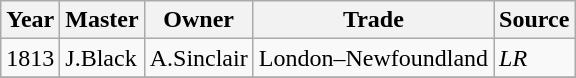<table class=" wikitable">
<tr>
<th>Year</th>
<th>Master</th>
<th>Owner</th>
<th>Trade</th>
<th>Source</th>
</tr>
<tr>
<td>1813</td>
<td>J.Black</td>
<td>A.Sinclair</td>
<td>London–Newfoundland</td>
<td><em>LR</em></td>
</tr>
<tr>
</tr>
</table>
